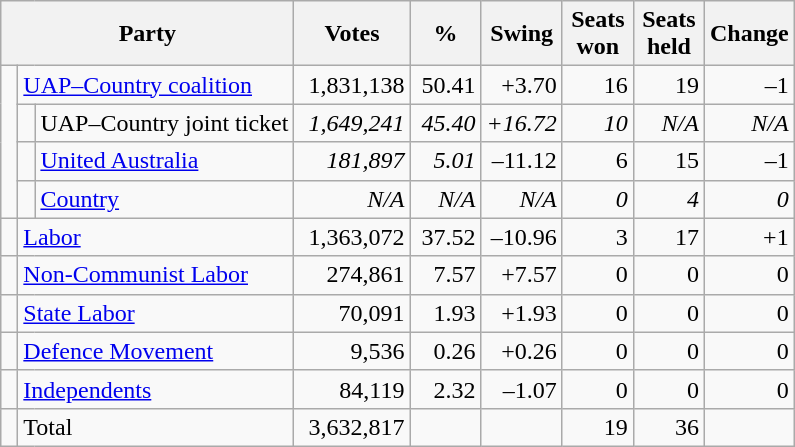<table class="wikitable">
<tr>
<th colspan=3 style="width:180px">Party</th>
<th style="width:70px">Votes</th>
<th style="width:40px">%</th>
<th style="width:40px">Swing</th>
<th style="width:40px">Seats won</th>
<th style="width:40px">Seats held</th>
<th style="width:40px">Change</th>
</tr>
<tr>
<td rowspan=4> </td>
<td colspan=2><a href='#'>UAP–Country coalition</a></td>
<td align=right>1,831,138</td>
<td align=right>50.41</td>
<td align=right>+3.70</td>
<td align=right>16</td>
<td align=right>19</td>
<td align=right>–1</td>
</tr>
<tr>
<td> </td>
<td>UAP–Country joint ticket</td>
<td align=right><em>1,649,241</em></td>
<td align=right><em>45.40</em></td>
<td align=right><em>+16.72</em></td>
<td align=right><em>10</em></td>
<td align=right><em>N/A</em></td>
<td align=right><em>N/A</em></td>
</tr>
<tr>
<td> </td>
<td><a href='#'>United Australia</a></td>
<td align=right><em>181,897</em></td>
<td align=right><em>5.01</em></td>
<td align=right>–11.12</td>
<td align=right>6</td>
<td align=right>15</td>
<td align=right>–1</td>
</tr>
<tr>
<td> </td>
<td><a href='#'>Country</a></td>
<td align=right><em>N/A</em></td>
<td align=right><em>N/A</em></td>
<td align=right><em>N/A</em></td>
<td align=right><em>0</em></td>
<td align=right><em>4</em></td>
<td align=right><em>0</em></td>
</tr>
<tr>
<td> </td>
<td colspan=2><a href='#'>Labor</a></td>
<td align=right>1,363,072</td>
<td align=right>37.52</td>
<td align=right>–10.96</td>
<td align=right>3</td>
<td align=right>17</td>
<td align=right>+1</td>
</tr>
<tr>
<td> </td>
<td colspan=2><a href='#'>Non-Communist Labor</a></td>
<td align=right>274,861</td>
<td align=right>7.57</td>
<td align=right>+7.57</td>
<td align=right>0</td>
<td align=right>0</td>
<td align=right>0</td>
</tr>
<tr>
<td> </td>
<td colspan=2><a href='#'>State Labor</a></td>
<td align=right>70,091</td>
<td align=right>1.93</td>
<td align=right>+1.93</td>
<td align=right>0</td>
<td align=right>0</td>
<td align=right>0</td>
</tr>
<tr>
<td> </td>
<td colspan=2><a href='#'>Defence Movement</a></td>
<td align=right>9,536</td>
<td align=right>0.26</td>
<td align=right>+0.26</td>
<td align=right>0</td>
<td align=right>0</td>
<td align=right>0</td>
</tr>
<tr>
<td> </td>
<td colspan=2><a href='#'>Independents</a></td>
<td align=right>84,119</td>
<td align=right>2.32</td>
<td align=right>–1.07</td>
<td align=right>0</td>
<td align=right>0</td>
<td align=right>0</td>
</tr>
<tr>
<td> </td>
<td colspan=2>Total</td>
<td align=right>3,632,817</td>
<td align=right> </td>
<td align=right> </td>
<td align=right>19</td>
<td align=right>36</td>
<td align=right></td>
</tr>
</table>
